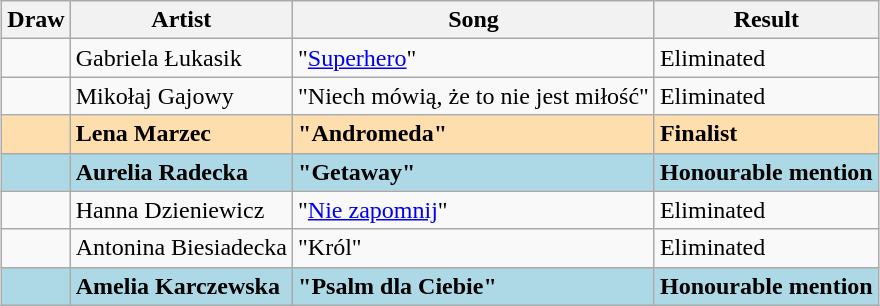<table class="sortable wikitable" style="margin: 1em auto 1em auto;">
<tr>
<th>Draw</th>
<th>Artist</th>
<th>Song</th>
<th data-sort-type="number">Result</th>
</tr>
<tr>
<td></td>
<td>Gabriela Łukasik</td>
<td>"<a href='#'>Superhero</a>"</td>
<td data-sort-value="3">Eliminated</td>
</tr>
<tr>
<td></td>
<td>Mikołaj Gajowy</td>
<td>"Niech mówią, że to nie jest miłość"</td>
<td data-sort-value="3">Eliminated</td>
</tr>
<tr style="font-weight:bold; background:navajowhite;">
<td></td>
<td>Lena Marzec</td>
<td>"Andromeda"</td>
<td data-sort-value="1">Finalist</td>
</tr>
<tr style="font-weight:bold; background:lightblue;">
<td></td>
<td>Aurelia Radecka</td>
<td>"Getaway"</td>
<td data-sort-value="2">Honourable mention</td>
</tr>
<tr>
<td></td>
<td>Hanna Dzieniewicz</td>
<td>"<a href='#'>Nie zapomnij</a>"</td>
<td data-sort-value="3">Eliminated</td>
</tr>
<tr>
<td></td>
<td>Antonina Biesiadecka</td>
<td>"Król"</td>
<td data-sort-value="3">Eliminated</td>
</tr>
<tr style="font-weight:bold; background:lightblue;">
<td></td>
<td>Amelia Karczewska</td>
<td>"Psalm dla Ciebie"</td>
<td data-sort-value="2">Honourable mention</td>
</tr>
</table>
